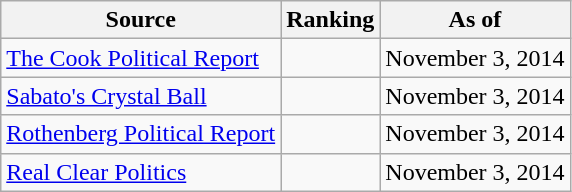<table class="wikitable" style="text-align:center">
<tr>
<th>Source</th>
<th>Ranking</th>
<th>As of</th>
</tr>
<tr>
<td align=left><a href='#'>The Cook Political Report</a></td>
<td></td>
<td>November 3, 2014</td>
</tr>
<tr>
<td align=left><a href='#'>Sabato's Crystal Ball</a></td>
<td></td>
<td>November 3, 2014</td>
</tr>
<tr>
<td align=left><a href='#'>Rothenberg Political Report</a></td>
<td></td>
<td>November 3, 2014</td>
</tr>
<tr>
<td align=left><a href='#'>Real Clear Politics</a></td>
<td></td>
<td>November 3, 2014</td>
</tr>
</table>
